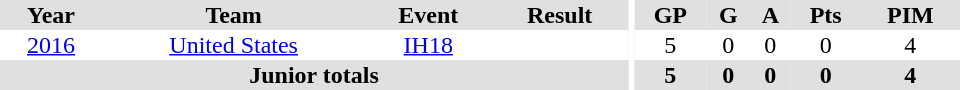<table border="0" cellpadding="1" cellspacing="0" ID="Table3" style="text-align:center; width:40em">
<tr bgcolor="#e0e0e0">
<th>Year</th>
<th>Team</th>
<th>Event</th>
<th>Result</th>
<th rowspan="99" bgcolor="#ffffff"></th>
<th>GP</th>
<th>G</th>
<th>A</th>
<th>Pts</th>
<th>PIM</th>
</tr>
<tr>
<td><a href='#'>2016</a></td>
<td><a href='#'>United States</a></td>
<td><a href='#'>IH18</a></td>
<td></td>
<td>5</td>
<td>0</td>
<td>0</td>
<td>0</td>
<td>4</td>
</tr>
<tr bgcolor="#e0e0e0">
<th colspan="4">Junior totals</th>
<th>5</th>
<th>0</th>
<th>0</th>
<th>0</th>
<th>4</th>
</tr>
</table>
